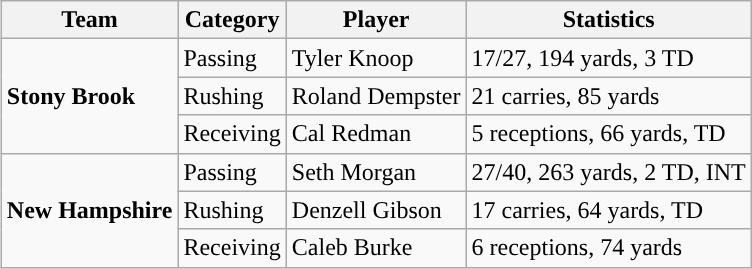<table class="wikitable" style="float: right;">
<tr>
<th>Team</th>
<th>Category</th>
<th>Player</th>
<th>Statistics</th>
</tr>
<tr>
<td rowspan=3><strong>Stony Brook</strong></td>
<td>Passing</td>
<td>Tyler Knoop</td>
<td>17/27, 194 yards, 3 TD</td>
</tr>
<tr>
<td>Rushing</td>
<td>Roland Dempster</td>
<td>21 carries, 85 yards</td>
</tr>
<tr>
<td>Receiving</td>
<td>Cal Redman</td>
<td>5 receptions, 66 yards, TD</td>
</tr>
<tr>
<td rowspan=3><strong>New Hampshire</strong></td>
<td>Passing</td>
<td>Seth Morgan</td>
<td>27/40, 263 yards, 2 TD, INT</td>
</tr>
<tr>
<td>Rushing</td>
<td>Denzell Gibson</td>
<td>17 carries, 64 yards, TD</td>
</tr>
<tr>
<td>Receiving</td>
<td>Caleb Burke</td>
<td>6 receptions, 74 yards</td>
</tr>
</table>
